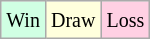<table class="wikitable">
<tr>
<td style="background:#d0ffe3;"><small>Win</small></td>
<td style="background:#ffffdd;"><small>Draw</small></td>
<td style="background:#ffd0e3;"><small>Loss</small></td>
</tr>
</table>
